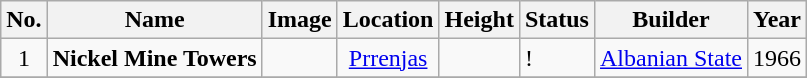<table class="wikitable sortable">
<tr>
<th>No.</th>
<th>Name</th>
<th>Image</th>
<th>Location</th>
<th>Height</th>
<th>Status</th>
<th>Builder</th>
<th>Year</th>
</tr>
<tr>
<td style="text-align:center;">1</td>
<td><strong>Nickel Mine Towers</strong></td>
<td style="text-align:center;"></td>
<td style="text-align:center;"><a href='#'>Prrenjas</a><br><small><em></em></small></td>
<td style="text-align:center;"></td>
<td>! </td>
<td style="text-align:center;"><a href='#'>Albanian State</a></td>
<td style="text-align:center;">1966</td>
</tr>
<tr>
</tr>
</table>
